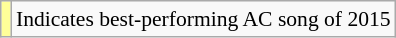<table class="wikitable" style="font-size:90%;">
<tr>
<td style="background-color:#FFFF99"></td>
<td>Indicates best-performing AC song of 2015</td>
</tr>
</table>
